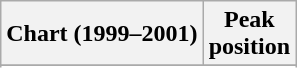<table class="wikitable sortable plainrowheaders" style="text-align:center">
<tr>
<th scope="col">Chart (1999–2001)</th>
<th scope="col">Peak<br>position</th>
</tr>
<tr>
</tr>
<tr>
</tr>
<tr>
</tr>
<tr>
</tr>
<tr>
</tr>
<tr>
</tr>
<tr>
</tr>
<tr>
</tr>
<tr>
</tr>
<tr>
</tr>
<tr>
</tr>
<tr>
</tr>
<tr>
</tr>
</table>
